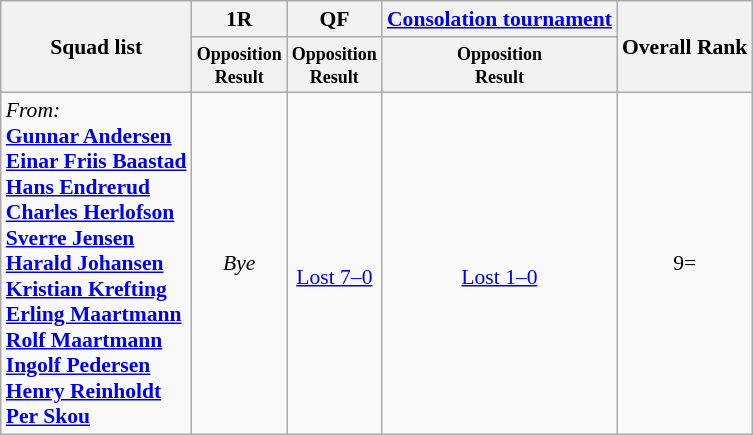<table class=wikitable style="font-size:90%">
<tr>
<th rowspan="2">Squad list</th>
<th>1R</th>
<th>QF</th>
<th><a href='#'>Consolation tournament</a></th>
<th rowspan="2">Overall Rank</th>
</tr>
<tr>
<th style="line-height:1em"><small>Opposition<br>Result</small></th>
<th style="line-height:1em"><small>Opposition<br>Result</small></th>
<th style="line-height:1em"><small>Opposition<br>Result</small></th>
</tr>
<tr>
<td><em>From:</em><br><strong><a href='#'>Gunnar Andersen</a></strong>
<br><strong><a href='#'>Einar Friis Baastad</a></strong>
<br><strong><a href='#'>Hans Endrerud</a></strong>
<br><strong><a href='#'>Charles Herlofson</a></strong>
<br><strong><a href='#'>Sverre Jensen</a></strong>
<br><strong><a href='#'>Harald Johansen</a></strong>
<br><strong><a href='#'>Kristian Krefting</a></strong>
<br><strong><a href='#'>Erling Maartmann</a></strong>
<br><strong><a href='#'>Rolf Maartmann</a></strong>
<br><strong><a href='#'>Ingolf Pedersen</a></strong>
<br><strong><a href='#'>Henry Reinholdt</a></strong>
<br><strong><a href='#'>Per Skou</a></strong></td>
<td align="center"><em>Bye</em></td>
<td align="center"><br><a href='#'>Lost 7–0</a></td>
<td align="center"><br><a href='#'>Lost 1–0</a></td>
<td align="center">9=</td>
</tr>
</table>
